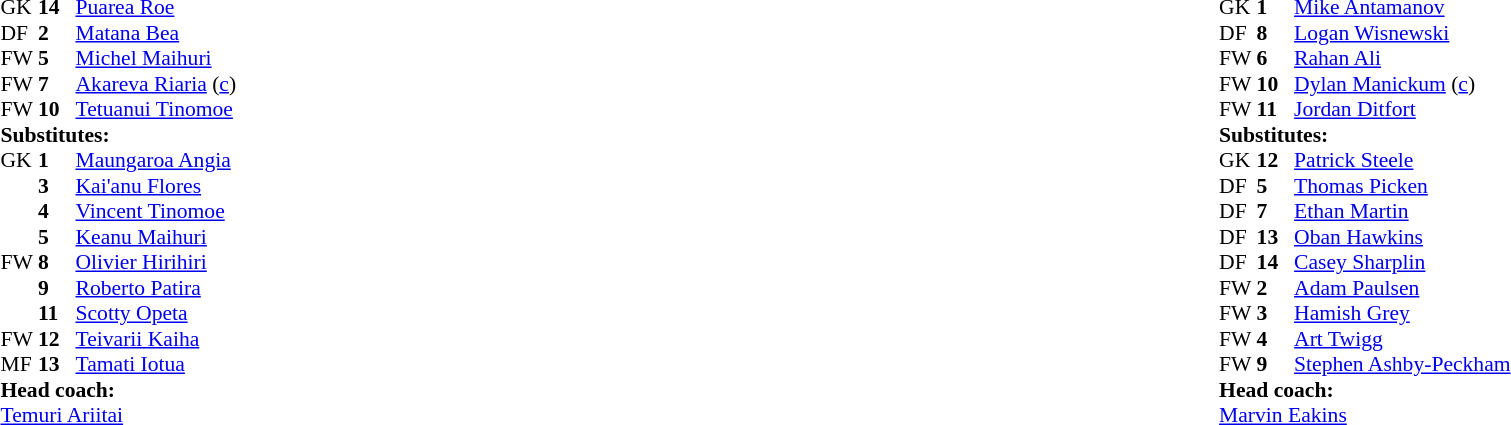<table width="100%">
<tr>
<td valign="top" width="40%"><br><table style="font-size:90%" cellspacing="0" cellpadding="0">
<tr>
<th width=25></th>
<th width=25></th>
</tr>
<tr>
<td>GK</td>
<td><strong>14</strong></td>
<td><a href='#'>Puarea Roe</a></td>
</tr>
<tr>
<td>DF</td>
<td><strong>2</strong></td>
<td><a href='#'>Matana Bea</a></td>
</tr>
<tr>
<td>FW</td>
<td><strong>5</strong></td>
<td><a href='#'>Michel Maihuri</a></td>
</tr>
<tr>
<td>FW</td>
<td><strong>7</strong></td>
<td><a href='#'>Akareva Riaria</a> (<a href='#'>c</a>)</td>
</tr>
<tr>
<td>FW</td>
<td><strong>10</strong></td>
<td><a href='#'>Tetuanui Tinomoe</a></td>
</tr>
<tr>
<td colspan=3><strong>Substitutes:</strong></td>
</tr>
<tr>
<td>GK</td>
<td><strong>1</strong></td>
<td><a href='#'>Maungaroa Angia</a></td>
</tr>
<tr>
<td></td>
<td><strong>3</strong></td>
<td><a href='#'>Kai'anu Flores</a></td>
</tr>
<tr>
<td></td>
<td><strong>4</strong></td>
<td><a href='#'>Vincent Tinomoe</a></td>
</tr>
<tr>
<td></td>
<td><strong>5</strong></td>
<td><a href='#'>Keanu Maihuri</a></td>
</tr>
<tr>
<td>FW</td>
<td><strong>8</strong></td>
<td><a href='#'>Olivier Hirihiri</a></td>
<td></td>
</tr>
<tr>
<td></td>
<td><strong>9</strong></td>
<td><a href='#'>Roberto Patira</a></td>
</tr>
<tr>
<td></td>
<td><strong>11</strong></td>
<td><a href='#'>Scotty Opeta</a></td>
</tr>
<tr>
<td>FW</td>
<td><strong>12</strong></td>
<td><a href='#'>Teivarii Kaiha</a></td>
<td></td>
</tr>
<tr>
<td>MF</td>
<td><strong>13</strong></td>
<td><a href='#'>Tamati Iotua</a></td>
</tr>
<tr>
<td colspan=3><strong>Head coach:</strong></td>
</tr>
<tr>
<td colspan=3><a href='#'>Temuri Ariitai</a></td>
</tr>
</table>
</td>
<td valign="top" width="50%"><br><table style="font-size:90%; margin:auto" cellspacing="0" cellpadding="0">
<tr>
<th width=25></th>
<th width=25></th>
</tr>
<tr>
<td>GK</td>
<td><strong>1</strong></td>
<td><a href='#'>Mike Antamanov</a></td>
</tr>
<tr>
<td>DF</td>
<td><strong>8</strong></td>
<td><a href='#'>Logan Wisnewski</a></td>
</tr>
<tr>
<td>FW</td>
<td><strong>6</strong></td>
<td><a href='#'>Rahan Ali</a></td>
</tr>
<tr>
<td>FW</td>
<td><strong>10</strong></td>
<td><a href='#'>Dylan Manickum</a> (<a href='#'>c</a>)</td>
</tr>
<tr>
<td>FW</td>
<td><strong>11</strong></td>
<td><a href='#'>Jordan Ditfort</a></td>
</tr>
<tr>
<td colspan=3><strong>Substitutes:</strong></td>
</tr>
<tr>
<td>GK</td>
<td><strong>12</strong></td>
<td><a href='#'>Patrick Steele</a></td>
</tr>
<tr>
<td>DF</td>
<td><strong>5</strong></td>
<td><a href='#'>Thomas Picken</a></td>
</tr>
<tr>
<td>DF</td>
<td><strong>7</strong></td>
<td><a href='#'>Ethan Martin</a></td>
</tr>
<tr>
<td>DF</td>
<td><strong>13</strong></td>
<td><a href='#'>Oban Hawkins</a></td>
<td></td>
</tr>
<tr>
<td>DF</td>
<td><strong>14</strong></td>
<td><a href='#'>Casey Sharplin</a></td>
</tr>
<tr>
<td>FW</td>
<td><strong>2</strong></td>
<td><a href='#'>Adam Paulsen</a></td>
</tr>
<tr>
<td>FW</td>
<td><strong>3</strong></td>
<td><a href='#'>Hamish Grey</a></td>
</tr>
<tr>
<td>FW</td>
<td><strong>4</strong></td>
<td><a href='#'>Art Twigg</a></td>
</tr>
<tr>
<td>FW</td>
<td><strong>9</strong></td>
<td><a href='#'>Stephen Ashby-Peckham</a></td>
<td></td>
</tr>
<tr>
<td colspan=3><strong>Head coach:</strong></td>
</tr>
<tr>
<td colspan=3><a href='#'>Marvin Eakins</a></td>
</tr>
</table>
</td>
</tr>
</table>
